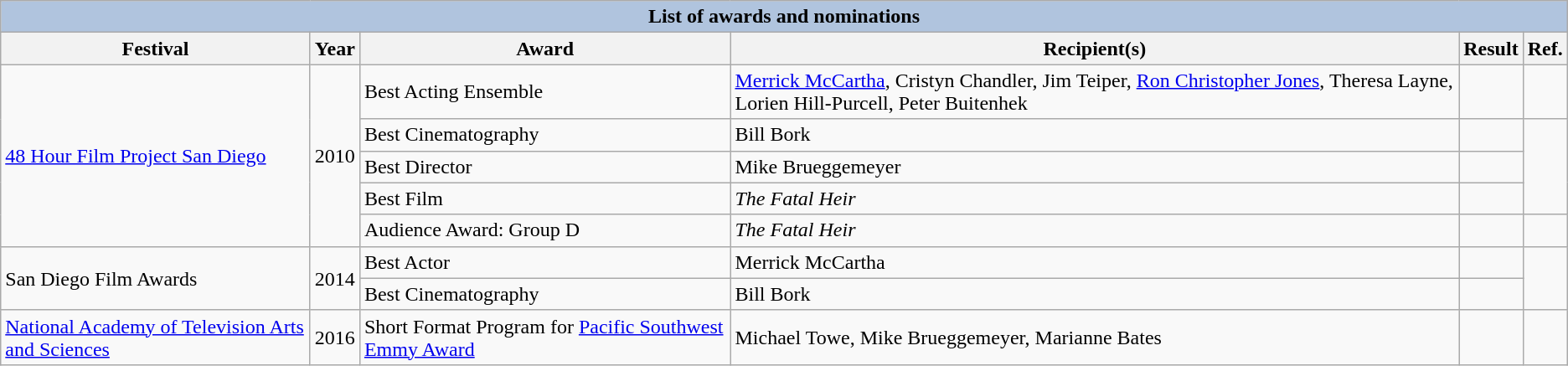<table class="wikitable">
<tr>
<th colspan="6" style="background:#B0C4DE;">List of awards and nominations</th>
</tr>
<tr>
<th>Festival</th>
<th>Year</th>
<th>Award</th>
<th>Recipient(s)</th>
<th>Result</th>
<th>Ref.</th>
</tr>
<tr>
<td rowspan="5"><a href='#'>48 Hour Film Project San Diego</a></td>
<td rowspan="5">2010</td>
<td>Best Acting Ensemble</td>
<td><a href='#'>Merrick McCartha</a>, Cristyn Chandler, Jim Teiper, <a href='#'>Ron Christopher Jones</a>, Theresa Layne, Lorien Hill-Purcell, Peter Buitenhek</td>
<td></td>
<td></td>
</tr>
<tr>
<td>Best Cinematography</td>
<td>Bill Bork</td>
<td></td>
<td rowspan="3"></td>
</tr>
<tr>
<td>Best Director</td>
<td>Mike Brueggemeyer</td>
<td></td>
</tr>
<tr>
<td>Best Film</td>
<td><em>The Fatal Heir</em></td>
<td></td>
</tr>
<tr>
<td>Audience Award: Group D</td>
<td><em>The Fatal Heir</em></td>
<td></td>
<td></td>
</tr>
<tr>
<td rowspan="2">San Diego Film Awards</td>
<td rowspan="2">2014</td>
<td>Best Actor</td>
<td>Merrick McCartha</td>
<td></td>
<td rowspan="2"></td>
</tr>
<tr>
<td>Best Cinematography</td>
<td>Bill Bork</td>
<td></td>
</tr>
<tr>
<td><a href='#'>National Academy of Television Arts and Sciences</a></td>
<td>2016</td>
<td>Short Format Program for <a href='#'>Pacific Southwest Emmy Award</a></td>
<td>Michael Towe, Mike Brueggemeyer, Marianne Bates</td>
<td></td>
<td></td>
</tr>
</table>
